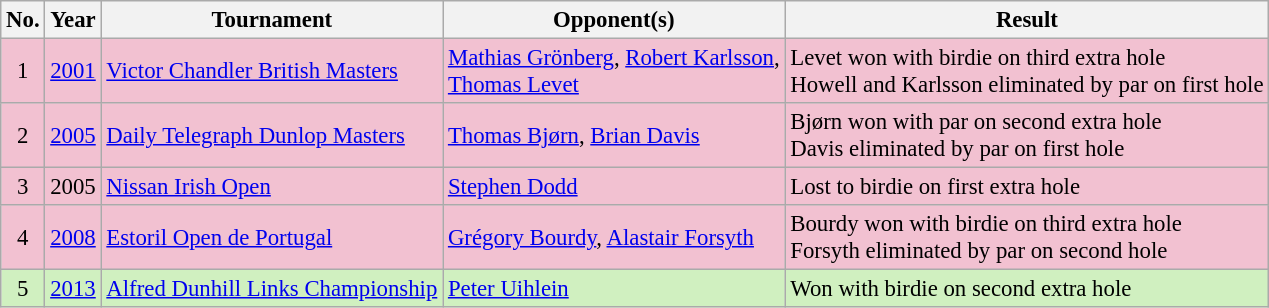<table class="wikitable" style="font-size:95%;">
<tr>
<th>No.</th>
<th>Year</th>
<th>Tournament</th>
<th>Opponent(s)</th>
<th>Result</th>
</tr>
<tr style="background:#F2C1D1;">
<td align=center>1</td>
<td><a href='#'>2001</a></td>
<td><a href='#'>Victor Chandler British Masters</a></td>
<td> <a href='#'>Mathias Grönberg</a>,  <a href='#'>Robert Karlsson</a>,<br> <a href='#'>Thomas Levet</a></td>
<td>Levet won with birdie on third extra hole<br>Howell and Karlsson eliminated by par on first hole</td>
</tr>
<tr style="background:#F2C1D1;">
<td align=center>2</td>
<td><a href='#'>2005</a></td>
<td><a href='#'>Daily Telegraph Dunlop Masters</a></td>
<td> <a href='#'>Thomas Bjørn</a>,  <a href='#'>Brian Davis</a></td>
<td>Bjørn won with par on second extra hole<br>Davis eliminated by par on first hole</td>
</tr>
<tr style="background:#F2C1D1;">
<td align=center>3</td>
<td>2005</td>
<td><a href='#'>Nissan Irish Open</a></td>
<td> <a href='#'>Stephen Dodd</a></td>
<td>Lost to birdie on first extra hole</td>
</tr>
<tr style="background:#F2C1D1;">
<td align=center>4</td>
<td><a href='#'>2008</a></td>
<td><a href='#'>Estoril Open de Portugal</a></td>
<td> <a href='#'>Grégory Bourdy</a>,  <a href='#'>Alastair Forsyth</a></td>
<td>Bourdy won with birdie on third extra hole<br>Forsyth eliminated by par on second hole</td>
</tr>
<tr style="background:#D0F0C0;">
<td align=center>5</td>
<td><a href='#'>2013</a></td>
<td><a href='#'>Alfred Dunhill Links Championship</a></td>
<td> <a href='#'>Peter Uihlein</a></td>
<td>Won with birdie on second extra hole</td>
</tr>
</table>
